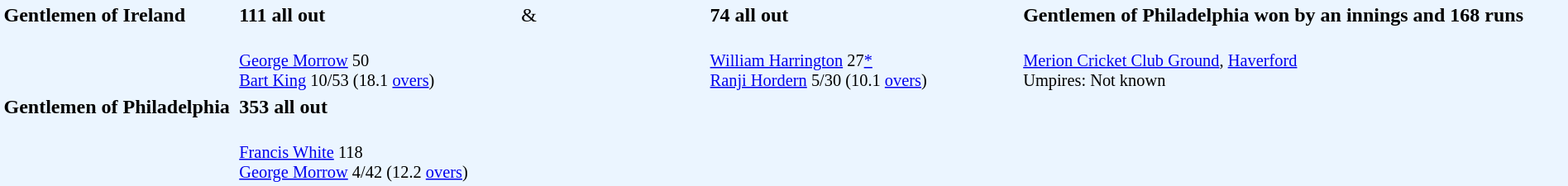<table width="100%" style="background: #EBF5FF">
<tr>
<td width="15%" valign="top" rowspan="2"><strong>Gentlemen of Ireland</strong></td>
<td width="18%"><strong>111 all out</strong></td>
<td width="12%">&</td>
<td width="20%"><strong>74 all out</strong></td>
<td width="35%"><strong>Gentlemen of Philadelphia won by an innings and 168 runs</strong></td>
</tr>
<tr>
<td style="font-size: 85%;" valign="top"><br><a href='#'>George Morrow</a> 50<br>
<a href='#'>Bart King</a> 10/53 (18.1 <a href='#'>overs</a>)</td>
<td></td>
<td style="font-size: 85%;"><br><a href='#'>William Harrington</a> 27<a href='#'>*</a><br>
<a href='#'>Ranji Hordern</a> 5/30 (10.1 <a href='#'>overs</a>)</td>
<td valign="top" style="font-size: 85%;" rowspan="3"><br><a href='#'>Merion Cricket Club Ground</a>, <a href='#'>Haverford</a><br>
Umpires: Not known</td>
</tr>
<tr>
<td valign="top" rowspan="2"><strong>Gentlemen of Philadelphia</strong></td>
<td><strong>353 all out</strong></td>
</tr>
<tr>
<td style="font-size: 85%;"><br><a href='#'>Francis White</a> 118<br>
<a href='#'>George Morrow</a> 4/42 (12.2 <a href='#'>overs</a>)</td>
</tr>
</table>
